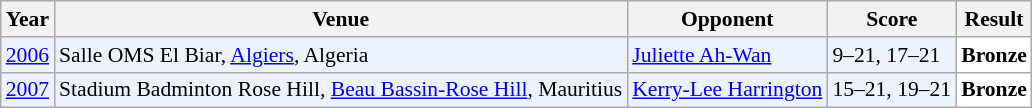<table class="sortable wikitable" style="font-size: 90%;">
<tr>
<th>Year</th>
<th>Venue</th>
<th>Opponent</th>
<th>Score</th>
<th>Result</th>
</tr>
<tr style="background:#ECF2FF">
<td align="center"><a href='#'>2006</a></td>
<td align="left">Salle OMS El Biar, <a href='#'>Algiers</a>, Algeria</td>
<td align="left"> <a href='#'>Juliette Ah-Wan</a></td>
<td align="left">9–21, 17–21</td>
<td style="text-align:left; background:white"> <strong>Bronze</strong></td>
</tr>
<tr style="background:#ECF2FF">
<td align="center"><a href='#'>2007</a></td>
<td align="left">Stadium Badminton Rose Hill, <a href='#'>Beau Bassin-Rose Hill</a>, Mauritius</td>
<td align="left"> <a href='#'>Kerry-Lee Harrington</a></td>
<td align="left">15–21, 19–21</td>
<td style="text-align:left; background:white"> <strong>Bronze</strong></td>
</tr>
</table>
